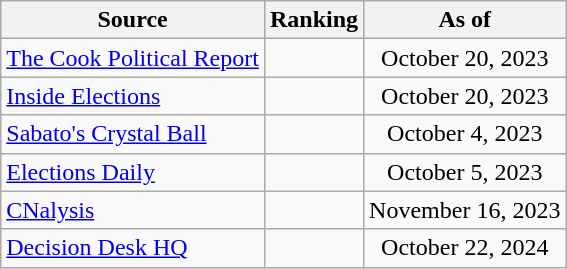<table class="wikitable" style="text-align:center">
<tr>
<th>Source</th>
<th>Ranking</th>
<th>As of</th>
</tr>
<tr>
<td align=left><a href='#'>The Cook Political Report</a></td>
<td></td>
<td>October 20, 2023</td>
</tr>
<tr>
<td align=left><a href='#'>Inside Elections</a></td>
<td></td>
<td>October 20, 2023</td>
</tr>
<tr>
<td align=left><a href='#'>Sabato's Crystal Ball</a></td>
<td></td>
<td>October 4, 2023</td>
</tr>
<tr>
<td align=left><a href='#'>Elections Daily</a></td>
<td></td>
<td>October 5, 2023</td>
</tr>
<tr>
<td align=left><a href='#'>CNalysis</a></td>
<td></td>
<td>November 16, 2023</td>
</tr>
<tr>
<td align=left><a href='#'>Decision Desk HQ</a></td>
<td></td>
<td>October 22, 2024</td>
</tr>
</table>
